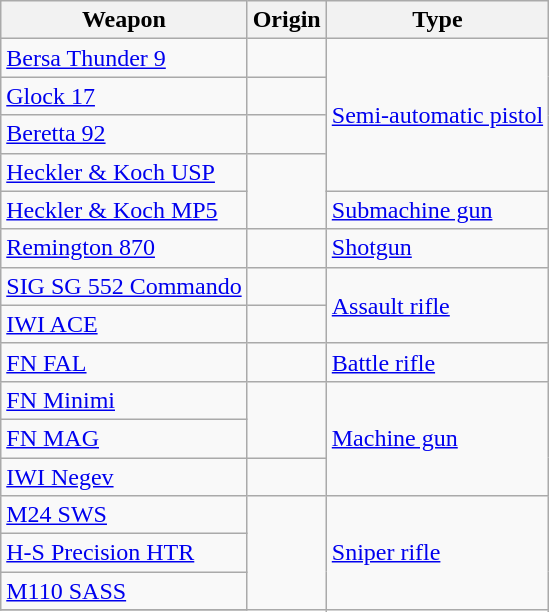<table class="wikitable">
<tr>
<th>Weapon</th>
<th>Origin</th>
<th>Type</th>
</tr>
<tr>
<td><a href='#'>Bersa Thunder 9</a></td>
<td></td>
<td rowspan="4"><a href='#'>Semi-automatic pistol</a></td>
</tr>
<tr>
<td><a href='#'>Glock 17</a></td>
<td></td>
</tr>
<tr>
<td><a href='#'>Beretta 92</a></td>
<td></td>
</tr>
<tr>
<td><a href='#'>Heckler & Koch USP</a></td>
<td rowspan="2"></td>
</tr>
<tr>
<td><a href='#'>Heckler & Koch MP5</a></td>
<td><a href='#'>Submachine gun</a></td>
</tr>
<tr>
<td><a href='#'>Remington 870</a></td>
<td></td>
<td><a href='#'>Shotgun</a></td>
</tr>
<tr>
<td><a href='#'>SIG SG 552 Commando</a></td>
<td></td>
<td rowspan="2"><a href='#'>Assault rifle</a></td>
</tr>
<tr>
<td><a href='#'>IWI ACE</a></td>
<td></td>
</tr>
<tr>
<td><a href='#'>FN FAL</a></td>
<td></td>
<td><a href='#'>Battle rifle</a></td>
</tr>
<tr>
<td><a href='#'>FN Minimi</a></td>
<td rowspan="2"></td>
<td rowspan="3"><a href='#'>Machine gun</a></td>
</tr>
<tr>
<td><a href='#'>FN MAG</a></td>
</tr>
<tr>
<td><a href='#'>IWI Negev</a></td>
<td></td>
</tr>
<tr>
<td><a href='#'>M24 SWS</a></td>
<td rowspan="4"></td>
<td rowspan="4"><a href='#'>Sniper rifle</a></td>
</tr>
<tr>
<td><a href='#'>H-S Precision HTR</a></td>
</tr>
<tr>
<td><a href='#'>M110 SASS</a></td>
</tr>
<tr>
</tr>
</table>
